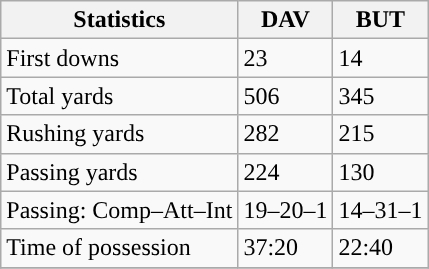<table class="wikitable" style="float: left;">
<tr>
<th>Statistics</th>
<th>DAV</th>
<th>BUT</th>
</tr>
<tr>
<td>First downs</td>
<td>23</td>
<td>14</td>
</tr>
<tr>
<td>Total yards</td>
<td>506</td>
<td>345</td>
</tr>
<tr>
<td>Rushing yards</td>
<td>282</td>
<td>215</td>
</tr>
<tr>
<td>Passing yards</td>
<td>224</td>
<td>130</td>
</tr>
<tr>
<td>Passing: Comp–Att–Int</td>
<td>19–20–1</td>
<td>14–31–1</td>
</tr>
<tr>
<td>Time of possession</td>
<td>37:20</td>
<td>22:40</td>
</tr>
<tr>
</tr>
</table>
